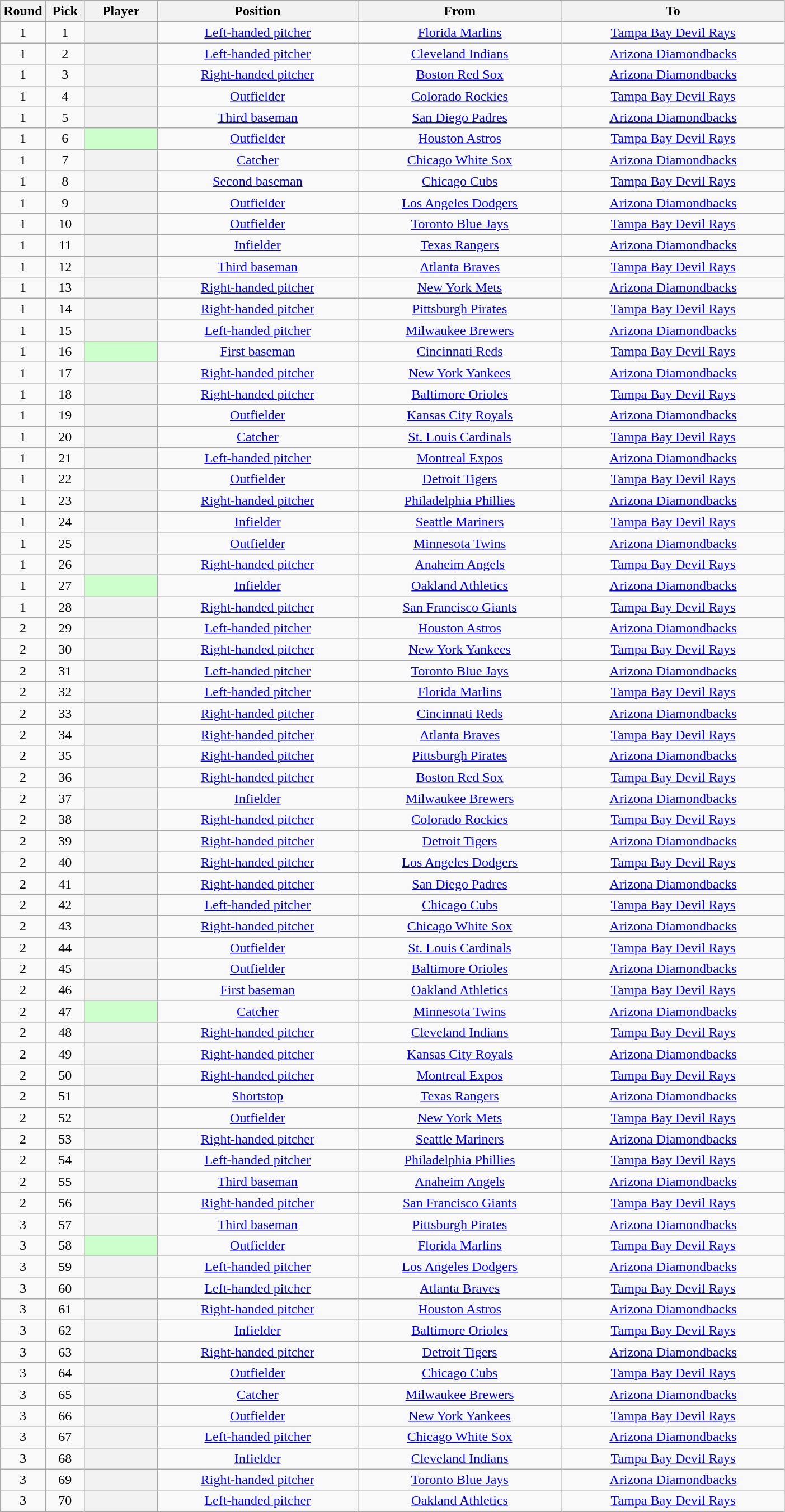<table class="wikitable sortable plainrowheaders" style="text-align:center; width:74%;">
<tr>
<th scope="col" style="width:5%;">Round</th>
<th scope="col" style="width:5%;">Pick</th>
<th scope="col">Player</th>
<th scope="col">Position</th>
<th scope="col">From</th>
<th scope="col">To</th>
</tr>
<tr>
<td>1</td>
<td>1</td>
<th scope="row" style="text-align:center"></th>
<td><a href='#'>Left-handed pitcher</a></td>
<td><a href='#'>Florida Marlins</a></td>
<td><a href='#'>Tampa Bay Devil Rays</a></td>
</tr>
<tr>
<td>1</td>
<td>2</td>
<th scope="row" style="text-align:center"></th>
<td><a href='#'>Left-handed pitcher</a></td>
<td><a href='#'>Cleveland Indians</a></td>
<td><a href='#'>Arizona Diamondbacks</a></td>
</tr>
<tr>
<td>1</td>
<td>3</td>
<th scope="row" style="text-align:center"></th>
<td><a href='#'>Right-handed pitcher</a></td>
<td><a href='#'>Boston Red Sox</a></td>
<td><a href='#'>Arizona Diamondbacks</a></td>
</tr>
<tr>
<td>1</td>
<td>4</td>
<th scope="row" style="text-align:center"></th>
<td><a href='#'>Outfielder</a></td>
<td><a href='#'>Colorado Rockies</a></td>
<td><a href='#'>Tampa Bay Devil Rays</a></td>
</tr>
<tr>
<td>1</td>
<td>5</td>
<th scope="row" style="text-align:center"></th>
<td><a href='#'>Third baseman</a></td>
<td><a href='#'>San Diego Padres</a></td>
<td><a href='#'>Arizona Diamondbacks</a></td>
</tr>
<tr>
<td>1</td>
<td>6</td>
<th scope="row" style="background:#cfc; text-align:center"></th>
<td><a href='#'>Outfielder</a></td>
<td><a href='#'>Houston Astros</a></td>
<td><a href='#'>Tampa Bay Devil Rays</a></td>
</tr>
<tr>
<td>1</td>
<td>7</td>
<th scope="row" style="text-align:center"></th>
<td><a href='#'>Catcher</a></td>
<td><a href='#'>Chicago White Sox</a></td>
<td><a href='#'>Arizona Diamondbacks</a></td>
</tr>
<tr>
<td>1</td>
<td>8</td>
<th scope="row" style="text-align:center"></th>
<td><a href='#'>Second baseman</a></td>
<td><a href='#'>Chicago Cubs</a></td>
<td><a href='#'>Tampa Bay Devil Rays</a></td>
</tr>
<tr>
<td>1</td>
<td>9</td>
<th scope="row" style="text-align:center"></th>
<td><a href='#'>Outfielder</a></td>
<td><a href='#'>Los Angeles Dodgers</a></td>
<td><a href='#'>Arizona Diamondbacks</a></td>
</tr>
<tr>
<td>1</td>
<td>10</td>
<th scope="row" style="text-align:center"></th>
<td><a href='#'>Outfielder</a></td>
<td><a href='#'>Toronto Blue Jays</a></td>
<td><a href='#'>Tampa Bay Devil Rays</a></td>
</tr>
<tr>
<td>1</td>
<td>11</td>
<th scope="row" style="text-align:center"></th>
<td><a href='#'>Infielder</a></td>
<td><a href='#'>Texas Rangers</a></td>
<td><a href='#'>Arizona Diamondbacks</a></td>
</tr>
<tr>
<td>1</td>
<td>12</td>
<th scope="row" style="text-align:center"></th>
<td><a href='#'>Third baseman</a></td>
<td><a href='#'>Atlanta Braves</a></td>
<td><a href='#'>Tampa Bay Devil Rays</a></td>
</tr>
<tr>
<td>1</td>
<td>13</td>
<th scope="row" style="text-align:center"></th>
<td><a href='#'>Right-handed pitcher</a></td>
<td><a href='#'>New York Mets</a></td>
<td><a href='#'>Arizona Diamondbacks</a></td>
</tr>
<tr>
<td>1</td>
<td>14</td>
<th scope="row" style="text-align:center"></th>
<td><a href='#'>Right-handed pitcher</a></td>
<td><a href='#'>Pittsburgh Pirates</a></td>
<td><a href='#'>Tampa Bay Devil Rays</a></td>
</tr>
<tr>
<td>1</td>
<td>15</td>
<th scope="row" style="text-align:center"></th>
<td><a href='#'>Left-handed pitcher</a></td>
<td><a href='#'>Milwaukee Brewers</a></td>
<td><a href='#'>Arizona Diamondbacks</a></td>
</tr>
<tr>
<td>1</td>
<td>16</td>
<th scope="row" style="background:#cfc; text-align:center"></th>
<td><a href='#'>First baseman</a></td>
<td><a href='#'>Cincinnati Reds</a></td>
<td><a href='#'>Tampa Bay Devil Rays</a></td>
</tr>
<tr>
<td>1</td>
<td>17</td>
<th scope="row" style="text-align:center"></th>
<td><a href='#'>Right-handed pitcher</a></td>
<td><a href='#'>New York Yankees</a></td>
<td><a href='#'>Arizona Diamondbacks</a></td>
</tr>
<tr>
<td>1</td>
<td>18</td>
<th scope="row" style="text-align:center"></th>
<td><a href='#'>Right-handed pitcher</a></td>
<td><a href='#'>Baltimore Orioles</a></td>
<td><a href='#'>Tampa Bay Devil Rays</a></td>
</tr>
<tr>
<td>1</td>
<td>19</td>
<th scope="row" style="text-align:center"></th>
<td><a href='#'>Outfielder</a></td>
<td><a href='#'>Kansas City Royals</a></td>
<td><a href='#'>Arizona Diamondbacks</a></td>
</tr>
<tr>
<td>1</td>
<td>20</td>
<th scope="row" style="text-align:center"></th>
<td><a href='#'>Catcher</a></td>
<td><a href='#'>St. Louis Cardinals</a></td>
<td><a href='#'>Tampa Bay Devil Rays</a></td>
</tr>
<tr>
<td>1</td>
<td>21</td>
<th scope="row" style="text-align:center"></th>
<td><a href='#'>Left-handed pitcher</a></td>
<td><a href='#'>Montreal Expos</a></td>
<td><a href='#'>Arizona Diamondbacks</a></td>
</tr>
<tr>
<td>1</td>
<td>22</td>
<th scope="row" style="text-align:center"></th>
<td><a href='#'>Outfielder</a></td>
<td><a href='#'>Detroit Tigers</a></td>
<td><a href='#'>Tampa Bay Devil Rays</a></td>
</tr>
<tr>
<td>1</td>
<td>23</td>
<th scope="row" style="text-align:center"></th>
<td><a href='#'>Right-handed pitcher</a></td>
<td><a href='#'>Philadelphia Phillies</a></td>
<td><a href='#'>Arizona Diamondbacks</a></td>
</tr>
<tr>
<td>1</td>
<td>24</td>
<th scope="row" style="text-align:center"></th>
<td><a href='#'>Infielder</a></td>
<td><a href='#'>Seattle Mariners</a></td>
<td><a href='#'>Tampa Bay Devil Rays</a></td>
</tr>
<tr>
<td>1</td>
<td>25</td>
<th scope="row" style="text-align:center"></th>
<td><a href='#'>Outfielder</a></td>
<td><a href='#'>Minnesota Twins</a></td>
<td><a href='#'>Arizona Diamondbacks</a></td>
</tr>
<tr>
<td>1</td>
<td>26</td>
<th scope="row" style="text-align:center"></th>
<td><a href='#'>Right-handed pitcher</a></td>
<td><a href='#'>Anaheim Angels</a></td>
<td><a href='#'>Tampa Bay Devil Rays</a></td>
</tr>
<tr>
<td>1</td>
<td>27</td>
<th scope="row" style="background:#cfc; text-align:center"></th>
<td><a href='#'>Infielder</a></td>
<td><a href='#'>Oakland Athletics</a></td>
<td><a href='#'>Arizona Diamondbacks</a></td>
</tr>
<tr>
<td>1</td>
<td>28</td>
<th scope="row" style="text-align:center"></th>
<td><a href='#'>Right-handed pitcher</a></td>
<td><a href='#'>San Francisco Giants</a></td>
<td><a href='#'>Tampa Bay Devil Rays</a></td>
</tr>
<tr>
<td>2</td>
<td>29</td>
<th scope="row" style="text-align:center"></th>
<td><a href='#'>Left-handed pitcher</a></td>
<td><a href='#'>Houston Astros</a></td>
<td><a href='#'>Arizona Diamondbacks</a></td>
</tr>
<tr>
<td>2</td>
<td>30</td>
<th scope="row" style="text-align:center"></th>
<td><a href='#'>Right-handed pitcher</a></td>
<td><a href='#'>New York Yankees</a></td>
<td><a href='#'>Tampa Bay Devil Rays</a></td>
</tr>
<tr>
<td>2</td>
<td>31</td>
<th scope="row" style="text-align:center"></th>
<td><a href='#'>Left-handed pitcher</a></td>
<td><a href='#'>Toronto Blue Jays</a></td>
<td><a href='#'>Arizona Diamondbacks</a></td>
</tr>
<tr>
<td>2</td>
<td>32</td>
<th scope="row" style="text-align:center"></th>
<td><a href='#'>Left-handed pitcher</a></td>
<td><a href='#'>Florida Marlins</a></td>
<td><a href='#'>Tampa Bay Devil Rays</a></td>
</tr>
<tr>
<td>2</td>
<td>33</td>
<th scope="row" style="text-align:center"></th>
<td><a href='#'>Right-handed pitcher</a></td>
<td><a href='#'>Cincinnati Reds</a></td>
<td><a href='#'>Arizona Diamondbacks</a></td>
</tr>
<tr>
<td>2</td>
<td>34</td>
<th scope="row" style="text-align:center"></th>
<td><a href='#'>Right-handed pitcher</a></td>
<td><a href='#'>Atlanta Braves</a></td>
<td><a href='#'>Tampa Bay Devil Rays</a></td>
</tr>
<tr>
<td>2</td>
<td>35</td>
<th scope="row" style="text-align:center"></th>
<td><a href='#'>Right-handed pitcher</a></td>
<td><a href='#'>Pittsburgh Pirates</a></td>
<td><a href='#'>Arizona Diamondbacks</a></td>
</tr>
<tr>
<td>2</td>
<td>36</td>
<th scope="row" style="text-align:center"></th>
<td><a href='#'>Right-handed pitcher</a></td>
<td><a href='#'>Boston Red Sox</a></td>
<td><a href='#'>Tampa Bay Devil Rays</a></td>
</tr>
<tr>
<td>2</td>
<td>37</td>
<th scope="row" style="text-align:center"></th>
<td><a href='#'>Infielder</a></td>
<td><a href='#'>Milwaukee Brewers</a></td>
<td><a href='#'>Arizona Diamondbacks</a></td>
</tr>
<tr>
<td>2</td>
<td>38</td>
<th scope="row" style="text-align:center"></th>
<td><a href='#'>Right-handed pitcher</a></td>
<td><a href='#'>Colorado Rockies</a></td>
<td><a href='#'>Tampa Bay Devil Rays</a></td>
</tr>
<tr>
<td>2</td>
<td>39</td>
<th scope="row" style="text-align:center"></th>
<td><a href='#'>Right-handed pitcher</a></td>
<td><a href='#'>Detroit Tigers</a></td>
<td><a href='#'>Arizona Diamondbacks</a></td>
</tr>
<tr>
<td>2</td>
<td>40</td>
<th scope="row" style="text-align:center"></th>
<td><a href='#'>Right-handed pitcher</a></td>
<td><a href='#'>Los Angeles Dodgers</a></td>
<td><a href='#'>Tampa Bay Devil Rays</a></td>
</tr>
<tr>
<td>2</td>
<td>41</td>
<th scope="row" style="text-align:center"></th>
<td><a href='#'>Right-handed pitcher</a></td>
<td><a href='#'>San Diego Padres</a></td>
<td><a href='#'>Arizona Diamondbacks</a></td>
</tr>
<tr>
<td>2</td>
<td>42</td>
<th scope="row" style="text-align:center"></th>
<td><a href='#'>Left-handed pitcher</a></td>
<td><a href='#'>Chicago Cubs</a></td>
<td><a href='#'>Tampa Bay Devil Rays</a></td>
</tr>
<tr>
<td>2</td>
<td>43</td>
<th scope="row" style="text-align:center"></th>
<td><a href='#'>Right-handed pitcher</a></td>
<td><a href='#'>Chicago White Sox</a></td>
<td><a href='#'>Arizona Diamondbacks</a></td>
</tr>
<tr>
<td>2</td>
<td>44</td>
<th scope="row" style="text-align:center"></th>
<td><a href='#'>Outfielder</a></td>
<td><a href='#'>St. Louis Cardinals</a></td>
<td><a href='#'>Tampa Bay Devil Rays</a></td>
</tr>
<tr>
<td>2</td>
<td>45</td>
<th scope="row" style="text-align:center"></th>
<td><a href='#'>Outfielder</a></td>
<td><a href='#'>Baltimore Orioles</a></td>
<td><a href='#'>Arizona Diamondbacks</a></td>
</tr>
<tr>
<td>2</td>
<td>46</td>
<th scope="row" style="text-align:center"></th>
<td><a href='#'>First baseman</a></td>
<td><a href='#'>Oakland Athletics</a></td>
<td><a href='#'>Tampa Bay Devil Rays</a></td>
</tr>
<tr>
<td>2</td>
<td>47</td>
<th scope="row" style="background:#cfc; text-align:center"></th>
<td><a href='#'>Catcher</a></td>
<td><a href='#'>Minnesota Twins</a></td>
<td><a href='#'>Arizona Diamondbacks</a></td>
</tr>
<tr>
<td>2</td>
<td>48</td>
<th scope="row" style="text-align:center"></th>
<td><a href='#'>Right-handed pitcher</a></td>
<td><a href='#'>Cleveland Indians</a></td>
<td><a href='#'>Tampa Bay Devil Rays</a></td>
</tr>
<tr>
<td>2</td>
<td>49</td>
<th scope="row" style="text-align:center"></th>
<td><a href='#'>Right-handed pitcher</a></td>
<td><a href='#'>Kansas City Royals</a></td>
<td><a href='#'>Arizona Diamondbacks</a></td>
</tr>
<tr>
<td>2</td>
<td>50</td>
<th scope="row" style="text-align:center"></th>
<td><a href='#'>Right-handed pitcher</a></td>
<td><a href='#'>Montreal Expos</a></td>
<td><a href='#'>Tampa Bay Devil Rays</a></td>
</tr>
<tr>
<td>2</td>
<td>51</td>
<th scope="row" style="text-align:center"></th>
<td><a href='#'>Shortstop</a></td>
<td><a href='#'>Texas Rangers</a></td>
<td><a href='#'>Arizona Diamondbacks</a></td>
</tr>
<tr>
<td>2</td>
<td>52</td>
<th scope="row" style="text-align:center"></th>
<td><a href='#'>Outfielder</a></td>
<td><a href='#'>New York Mets</a></td>
<td><a href='#'>Tampa Bay Devil Rays</a></td>
</tr>
<tr>
<td>2</td>
<td>53</td>
<th scope="row" style="text-align:center"></th>
<td><a href='#'>Right-handed pitcher</a></td>
<td><a href='#'>Seattle Mariners</a></td>
<td><a href='#'>Arizona Diamondbacks</a></td>
</tr>
<tr>
<td>2</td>
<td>54</td>
<th scope="row" style="text-align:center"></th>
<td><a href='#'>Left-handed pitcher</a></td>
<td><a href='#'>Philadelphia Phillies</a></td>
<td><a href='#'>Tampa Bay Devil Rays</a></td>
</tr>
<tr>
<td>2</td>
<td>55</td>
<th scope="row" style="text-align:center"></th>
<td><a href='#'>Third baseman</a></td>
<td><a href='#'>Anaheim Angels</a></td>
<td><a href='#'>Arizona Diamondbacks</a></td>
</tr>
<tr>
<td>2</td>
<td>56</td>
<th scope="row" style="text-align:center"></th>
<td><a href='#'>Right-handed pitcher</a></td>
<td><a href='#'>San Francisco Giants</a></td>
<td><a href='#'>Tampa Bay Devil Rays</a></td>
</tr>
<tr>
<td>3</td>
<td>57</td>
<th scope="row" style="text-align:center"></th>
<td><a href='#'>Third baseman</a></td>
<td><a href='#'>Pittsburgh Pirates</a></td>
<td><a href='#'>Arizona Diamondbacks</a></td>
</tr>
<tr>
<td>3</td>
<td>58</td>
<th scope="row" style="background:#cfc; text-align:center"></th>
<td><a href='#'>Outfielder</a></td>
<td><a href='#'>Florida Marlins</a></td>
<td><a href='#'>Tampa Bay Devil Rays</a></td>
</tr>
<tr>
<td>3</td>
<td>59</td>
<th scope="row" style="text-align:center"></th>
<td><a href='#'>Left-handed pitcher</a></td>
<td><a href='#'>Los Angeles Dodgers</a></td>
<td><a href='#'>Arizona Diamondbacks</a></td>
</tr>
<tr>
<td>3</td>
<td>60</td>
<th scope="row" style="text-align:center"></th>
<td><a href='#'>Left-handed pitcher</a></td>
<td><a href='#'>Atlanta Braves</a></td>
<td><a href='#'>Tampa Bay Devil Rays</a></td>
</tr>
<tr>
<td>3</td>
<td>61</td>
<th scope="row" style="text-align:center"></th>
<td><a href='#'>Right-handed pitcher</a></td>
<td><a href='#'>Houston Astros</a></td>
<td><a href='#'>Arizona Diamondbacks</a></td>
</tr>
<tr>
<td>3</td>
<td>62</td>
<th scope="row" style="text-align:center"></th>
<td><a href='#'>Infielder</a></td>
<td><a href='#'>Baltimore Orioles</a></td>
<td><a href='#'>Tampa Bay Devil Rays</a></td>
</tr>
<tr>
<td>3</td>
<td>63</td>
<th scope="row" style="text-align:center"></th>
<td><a href='#'>Right-handed pitcher</a></td>
<td><a href='#'>Detroit Tigers</a></td>
<td><a href='#'>Arizona Diamondbacks</a></td>
</tr>
<tr>
<td>3</td>
<td>64</td>
<th scope="row" style="text-align:center"></th>
<td><a href='#'>Outfielder</a></td>
<td><a href='#'>Chicago Cubs</a></td>
<td><a href='#'>Tampa Bay Devil Rays</a></td>
</tr>
<tr>
<td>3</td>
<td>65</td>
<th scope="row" style="text-align:center"></th>
<td><a href='#'>Catcher</a></td>
<td><a href='#'>Milwaukee Brewers</a></td>
<td><a href='#'>Arizona Diamondbacks</a></td>
</tr>
<tr>
<td>3</td>
<td>66</td>
<th scope="row" style="text-align:center"></th>
<td><a href='#'>Outfielder</a></td>
<td><a href='#'>New York Yankees</a></td>
<td><a href='#'>Tampa Bay Devil Rays</a></td>
</tr>
<tr>
<td>3</td>
<td>67</td>
<th scope="row" style="text-align:center"></th>
<td><a href='#'>Left-handed pitcher</a></td>
<td><a href='#'>Chicago White Sox</a></td>
<td><a href='#'>Arizona Diamondbacks</a></td>
</tr>
<tr>
<td>3</td>
<td>68</td>
<th scope="row" style="text-align:center"></th>
<td><a href='#'>Infielder</a></td>
<td><a href='#'>Cleveland Indians</a></td>
<td><a href='#'>Tampa Bay Devil Rays</a></td>
</tr>
<tr>
<td>3</td>
<td>69</td>
<th scope="row" style="text-align:center"></th>
<td><a href='#'>Right-handed pitcher</a></td>
<td><a href='#'>Toronto Blue Jays</a></td>
<td><a href='#'>Arizona Diamondbacks</a></td>
</tr>
<tr>
<td>3</td>
<td>70</td>
<th scope="row" style="text-align:center"></th>
<td><a href='#'>Left-handed pitcher</a></td>
<td><a href='#'>Oakland Athletics</a></td>
<td><a href='#'>Tampa Bay Devil Rays</a></td>
</tr>
</table>
